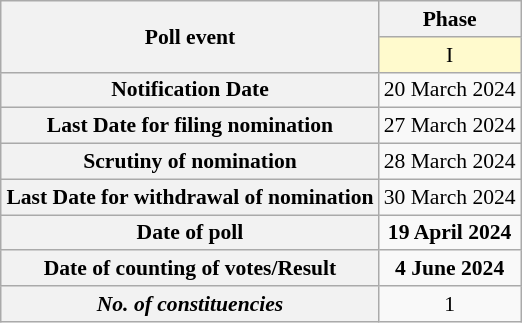<table class="wikitable" style="text-align:center;margin:auto;font-size:90%;">
<tr>
<th rowspan="2">Poll event</th>
<th>Phase</th>
</tr>
<tr>
<td bgcolor="#FFFACD">I</td>
</tr>
<tr>
<th>Notification Date</th>
<td>20 March 2024</td>
</tr>
<tr>
<th>Last Date for filing nomination</th>
<td>27 March 2024</td>
</tr>
<tr>
<th>Scrutiny of nomination</th>
<td>28 March 2024</td>
</tr>
<tr>
<th>Last Date for withdrawal of nomination</th>
<td>30 March 2024</td>
</tr>
<tr>
<th>Date of poll</th>
<td><strong>19 April 2024</strong></td>
</tr>
<tr>
<th>Date of counting of votes/Result</th>
<td><strong>4 June 2024</strong></td>
</tr>
<tr>
<th><strong><em>No. of constituencies</em></strong></th>
<td>1</td>
</tr>
</table>
